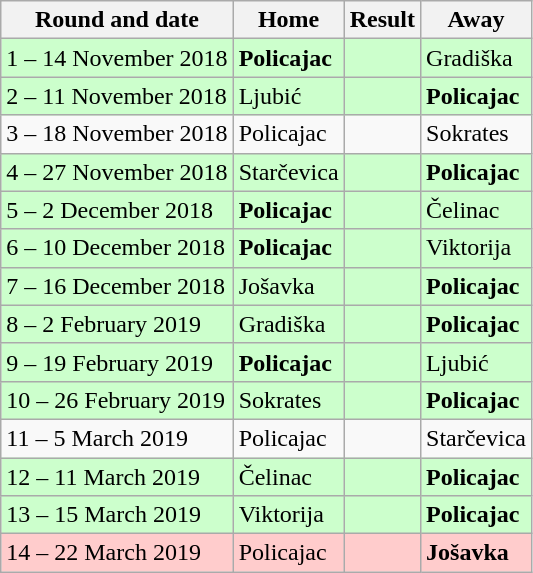<table class="wikitable">
<tr>
<th>Round and date</th>
<th>Home</th>
<th>Result</th>
<th>Away</th>
</tr>
<tr style="background-color:#cfc">
<td>1 – 14 November 2018</td>
<td><strong>Policajac</strong></td>
<td></td>
<td>Gradiška</td>
</tr>
<tr style="background-color:#cfc">
<td>2 – 11 November 2018</td>
<td>Ljubić</td>
<td></td>
<td><strong>Policajac</strong></td>
</tr>
<tr>
<td>3 – 18 November 2018</td>
<td>Policajac</td>
<td></td>
<td>Sokrates</td>
</tr>
<tr style="background-color:#cfc">
<td>4 – 27 November 2018</td>
<td>Starčevica</td>
<td></td>
<td><strong>Policajac</strong></td>
</tr>
<tr style="background-color:#cfc">
<td>5 – 2 December 2018</td>
<td><strong>Policajac</strong></td>
<td></td>
<td>Čelinac</td>
</tr>
<tr style="background-color:#cfc">
<td>6 – 10 December 2018</td>
<td><strong>Policajac</strong></td>
<td></td>
<td>Viktorija</td>
</tr>
<tr style="background-color:#cfc">
<td>7 – 16 December 2018</td>
<td>Jošavka</td>
<td></td>
<td><strong>Policajac</strong></td>
</tr>
<tr style="background-color:#cfc">
<td>8 – 2 February 2019</td>
<td>Gradiška</td>
<td></td>
<td><strong>Policajac</strong></td>
</tr>
<tr style="background-color:#cfc">
<td>9 – 19 February 2019</td>
<td><strong>Policajac</strong></td>
<td></td>
<td>Ljubić</td>
</tr>
<tr style="background-color:#cfc">
<td>10 – 26 February 2019</td>
<td>Sokrates</td>
<td></td>
<td><strong>Policajac</strong></td>
</tr>
<tr>
<td>11 – 5 March 2019</td>
<td>Policajac</td>
<td></td>
<td>Starčevica</td>
</tr>
<tr style="background-color:#cfc">
<td>12 – 11 March 2019</td>
<td>Čelinac</td>
<td></td>
<td><strong>Policajac</strong></td>
</tr>
<tr style="background-color:#cfc">
<td>13 – 15 March 2019</td>
<td>Viktorija</td>
<td></td>
<td><strong>Policajac</strong></td>
</tr>
<tr style="background-color:#fcc">
<td>14 – 22 March 2019</td>
<td>Policajac</td>
<td></td>
<td><strong>Jošavka</strong></td>
</tr>
</table>
